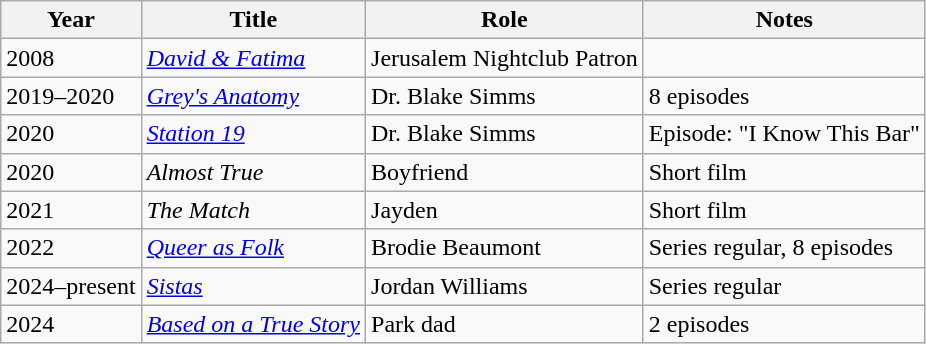<table class="wikitable sortable">
<tr>
<th>Year</th>
<th>Title</th>
<th>Role</th>
<th class="unsortable">Notes</th>
</tr>
<tr>
<td>2008</td>
<td><em><a href='#'>David & Fatima</a></em></td>
<td>Jerusalem Nightclub Patron</td>
<td></td>
</tr>
<tr>
<td>2019–2020</td>
<td><em><a href='#'>Grey's Anatomy</a></em></td>
<td>Dr. Blake Simms</td>
<td>8 episodes</td>
</tr>
<tr>
<td>2020</td>
<td><em><a href='#'>Station 19</a></em></td>
<td>Dr. Blake Simms</td>
<td>Episode: "I Know This Bar"</td>
</tr>
<tr>
<td>2020</td>
<td><em>Almost True</em></td>
<td>Boyfriend</td>
<td>Short film</td>
</tr>
<tr>
<td>2021</td>
<td><em>The Match</em></td>
<td>Jayden</td>
<td>Short film</td>
</tr>
<tr>
<td>2022</td>
<td><em><a href='#'>Queer as Folk</a></em></td>
<td>Brodie Beaumont</td>
<td>Series regular, 8 episodes</td>
</tr>
<tr>
<td>2024–present</td>
<td><em><a href='#'>Sistas</a></em></td>
<td>Jordan Williams</td>
<td>Series regular</td>
</tr>
<tr>
<td>2024</td>
<td><em><a href='#'>Based on a True Story</a></em></td>
<td>Park dad</td>
<td>2 episodes</td>
</tr>
</table>
